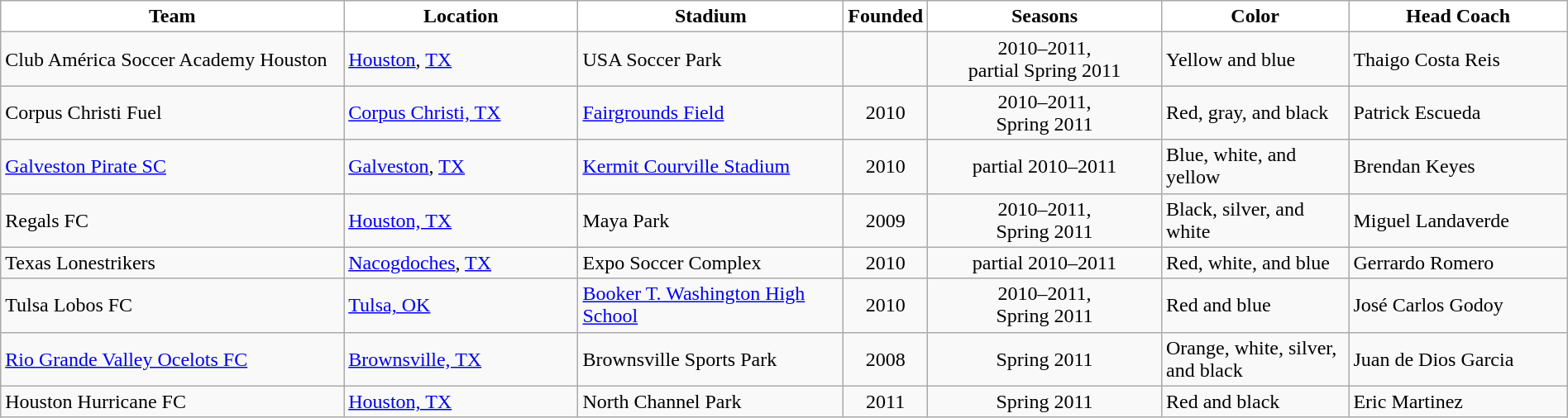<table class="wikitable" style="width:100%; text-align:left">
<tr>
<th style="background:white; width:22%">Team</th>
<th style="background:white; width:15%">Location</th>
<th style="background:white; width:17%">Stadium</th>
<th style="background:white; width:5%">Founded</th>
<th style="background:white; width:15%">Seasons</th>
<th style="background:white; width:12%">Color</th>
<th style="background:white; width:17%">Head Coach</th>
</tr>
<tr>
<td>Club América Soccer Academy Houston</td>
<td><a href='#'>Houston</a>, <a href='#'>TX</a></td>
<td>USA Soccer Park</td>
<td align=center></td>
<td align=center>2010–2011,<br> partial Spring 2011</td>
<td>Yellow and blue</td>
<td>Thaigo Costa Reis</td>
</tr>
<tr>
<td>Corpus Christi Fuel</td>
<td><a href='#'>Corpus Christi, TX</a></td>
<td><a href='#'>Fairgrounds Field</a></td>
<td align=center>2010</td>
<td align=center>2010–2011,<br> Spring 2011</td>
<td>Red, gray, and black</td>
<td>Patrick Escueda</td>
</tr>
<tr>
<td><a href='#'>Galveston Pirate SC</a></td>
<td><a href='#'>Galveston</a>, <a href='#'>TX</a></td>
<td><a href='#'>Kermit Courville Stadium</a></td>
<td align=center>2010</td>
<td align=center>partial 2010–2011</td>
<td>Blue, white, and yellow</td>
<td>Brendan Keyes</td>
</tr>
<tr>
<td>Regals FC</td>
<td><a href='#'>Houston, TX</a></td>
<td>Maya Park</td>
<td align=center>2009</td>
<td align=center>2010–2011,<br> Spring 2011</td>
<td>Black, silver, and white</td>
<td>Miguel Landaverde</td>
</tr>
<tr>
<td>Texas Lonestrikers</td>
<td><a href='#'>Nacogdoches</a>, <a href='#'>TX</a></td>
<td>Expo Soccer Complex</td>
<td align=center>2010</td>
<td align=center>partial 2010–2011</td>
<td>Red, white, and blue</td>
<td>Gerrardo Romero</td>
</tr>
<tr>
<td>Tulsa Lobos FC</td>
<td><a href='#'>Tulsa, OK</a></td>
<td><a href='#'>Booker T. Washington High School</a></td>
<td align=center>2010</td>
<td align=center>2010–2011,<br> Spring 2011</td>
<td>Red and blue</td>
<td>José Carlos Godoy</td>
</tr>
<tr>
<td><a href='#'>Rio Grande Valley Ocelots FC</a></td>
<td><a href='#'>Brownsville, TX</a></td>
<td>Brownsville Sports Park</td>
<td align=center>2008</td>
<td align=center>Spring 2011</td>
<td>Orange, white, silver, and black</td>
<td>Juan de Dios Garcia</td>
</tr>
<tr>
<td>Houston Hurricane FC</td>
<td><a href='#'>Houston, TX</a></td>
<td>North Channel Park</td>
<td align=center>2011</td>
<td align=center>Spring 2011</td>
<td>Red and black</td>
<td>Eric Martinez</td>
</tr>
</table>
